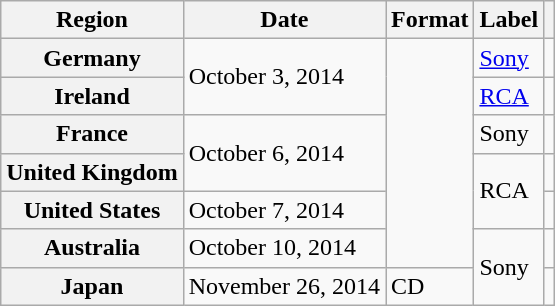<table class="wikitable plainrowheaders">
<tr>
<th scope="col">Region</th>
<th scope="col">Date</th>
<th scope="col">Format</th>
<th scope="col">Label</th>
<th scope="col"></th>
</tr>
<tr>
<th scope="row">Germany</th>
<td rowspan="2">October 3, 2014</td>
<td rowspan="6"></td>
<td><a href='#'>Sony</a></td>
<td align="center"></td>
</tr>
<tr>
<th scope="row">Ireland</th>
<td><a href='#'>RCA</a></td>
<td align="center"></td>
</tr>
<tr>
<th scope="row">France</th>
<td rowspan="2">October 6, 2014</td>
<td>Sony</td>
<td align="center"></td>
</tr>
<tr>
<th scope="row">United Kingdom</th>
<td rowspan="2">RCA</td>
<td align="center"></td>
</tr>
<tr>
<th scope="row">United States</th>
<td>October 7, 2014</td>
<td align="center"></td>
</tr>
<tr>
<th scope="row">Australia</th>
<td>October 10, 2014</td>
<td rowspan="2">Sony</td>
<td align="center"></td>
</tr>
<tr>
<th scope="row">Japan</th>
<td>November 26, 2014</td>
<td>CD</td>
<td align="center"></td>
</tr>
</table>
